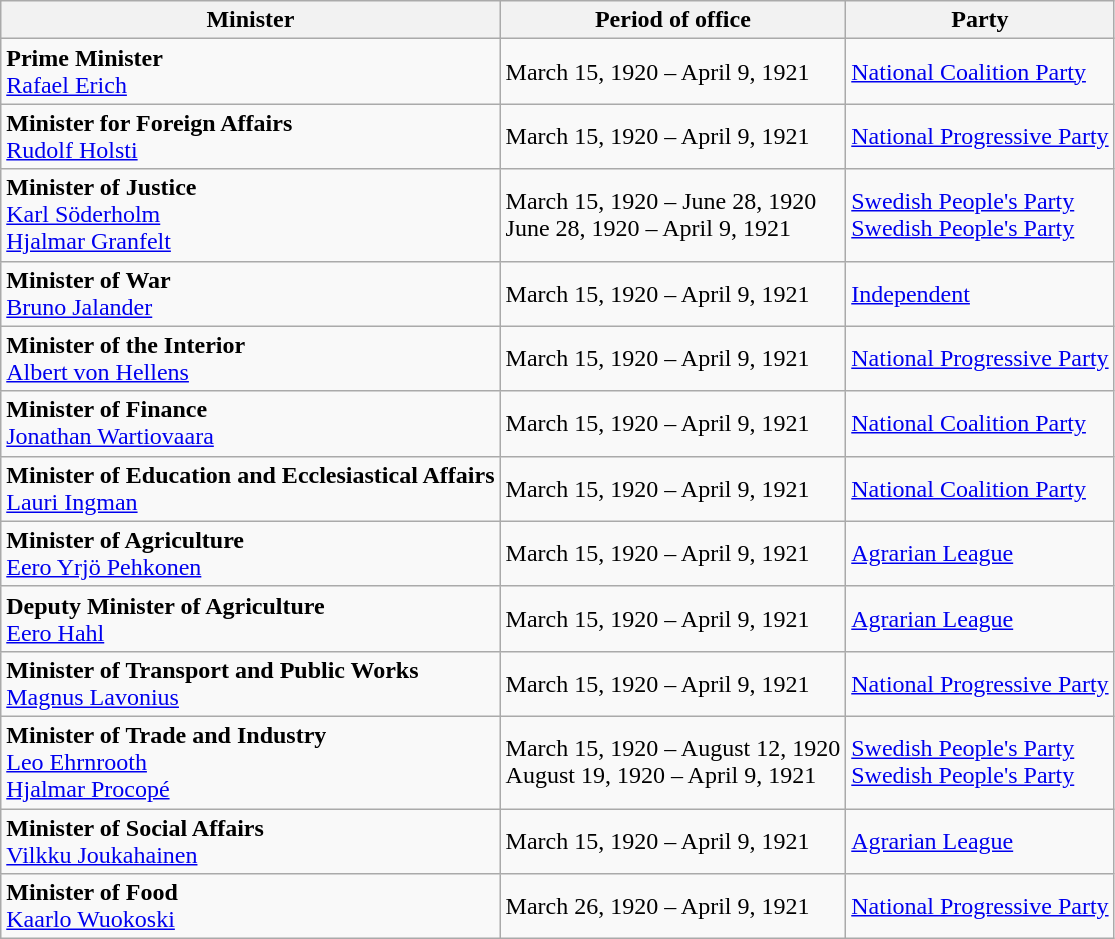<table class="wikitable">
<tr>
<th>Minister</th>
<th>Period of office</th>
<th>Party</th>
</tr>
<tr>
<td><strong>Prime Minister</strong><br><a href='#'>Rafael Erich</a></td>
<td>March 15, 1920 – April 9, 1921</td>
<td><a href='#'>National Coalition Party</a></td>
</tr>
<tr>
<td><strong>Minister for Foreign Affairs </strong><br><a href='#'>Rudolf Holsti</a></td>
<td>March 15, 1920 – April 9, 1921</td>
<td><a href='#'>National Progressive Party</a></td>
</tr>
<tr>
<td><strong>Minister of Justice</strong><br><a href='#'>Karl Söderholm</a><br><a href='#'>Hjalmar Granfelt</a></td>
<td>March 15, 1920 – June 28, 1920<br>June 28, 1920 – April 9, 1921</td>
<td><a href='#'>Swedish People's Party</a><br><a href='#'>Swedish People's Party</a></td>
</tr>
<tr>
<td><strong>Minister of War</strong><br><a href='#'>Bruno Jalander</a></td>
<td>March 15, 1920 – April 9, 1921</td>
<td><a href='#'>Independent</a></td>
</tr>
<tr>
<td><strong>Minister of the Interior</strong><br><a href='#'>Albert von Hellens</a></td>
<td>March 15, 1920 – April 9, 1921</td>
<td><a href='#'>National Progressive Party</a></td>
</tr>
<tr>
<td><strong>Minister of Finance</strong><br><a href='#'>Jonathan Wartiovaara</a></td>
<td>March 15, 1920 – April 9, 1921</td>
<td><a href='#'>National Coalition Party</a></td>
</tr>
<tr>
<td><strong>Minister of Education and Ecclesiastical Affairs</strong><br><a href='#'>Lauri Ingman</a></td>
<td>March 15, 1920 – April 9, 1921</td>
<td><a href='#'>National Coalition Party</a></td>
</tr>
<tr>
<td><strong>Minister of Agriculture</strong><br><a href='#'>Eero Yrjö Pehkonen</a></td>
<td>March 15, 1920 – April 9, 1921</td>
<td><a href='#'>Agrarian League</a></td>
</tr>
<tr>
<td><strong>Deputy Minister of Agriculture</strong><br><a href='#'>Eero Hahl</a></td>
<td>March 15, 1920 – April 9, 1921</td>
<td><a href='#'>Agrarian League</a></td>
</tr>
<tr>
<td><strong>Minister of Transport and Public Works</strong><br><a href='#'>Magnus Lavonius</a></td>
<td>March 15, 1920 – April 9, 1921</td>
<td><a href='#'>National Progressive Party</a></td>
</tr>
<tr>
<td><strong>Minister of Trade and Industry</strong><br><a href='#'>Leo Ehrnrooth</a><br><a href='#'>Hjalmar Procopé</a></td>
<td>March 15, 1920 – August 12, 1920<br>August 19, 1920 – April 9, 1921</td>
<td><a href='#'>Swedish People's Party</a><br><a href='#'>Swedish People's Party</a></td>
</tr>
<tr>
<td><strong>Minister of Social Affairs</strong><br><a href='#'>Vilkku Joukahainen</a></td>
<td>March 15, 1920 – April 9, 1921</td>
<td><a href='#'>Agrarian League</a></td>
</tr>
<tr>
<td><strong>Minister of Food</strong><br><a href='#'>Kaarlo Wuokoski</a></td>
<td>March 26, 1920 – April 9, 1921</td>
<td><a href='#'>National Progressive Party</a></td>
</tr>
</table>
